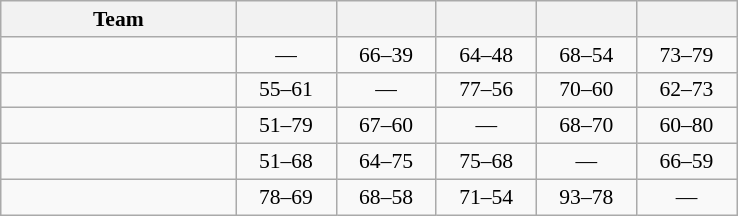<table class=wikitable style="font-size:90%">
<tr>
<th width=150 bgcolor=#F0F0F0 align=left>Team</th>
<th width=60></th>
<th width=60></th>
<th width=60></th>
<th width=60></th>
<th width=60></th>
</tr>
<tr align=center>
<td align=left></td>
<td> —</td>
<td>66–39</td>
<td>64–48</td>
<td>68–54</td>
<td>73–79</td>
</tr>
<tr align=center>
<td align=left></td>
<td>55–61</td>
<td> —</td>
<td>77–56</td>
<td>70–60</td>
<td>62–73</td>
</tr>
<tr align=center>
<td align=left></td>
<td>51–79</td>
<td>67–60</td>
<td> —</td>
<td>68–70</td>
<td>60–80</td>
</tr>
<tr align=center>
<td align=left></td>
<td>51–68</td>
<td>64–75</td>
<td>75–68</td>
<td> —</td>
<td>66–59</td>
</tr>
<tr align=center>
<td align=left></td>
<td>78–69</td>
<td>68–58</td>
<td>71–54</td>
<td>93–78</td>
<td> —</td>
</tr>
</table>
